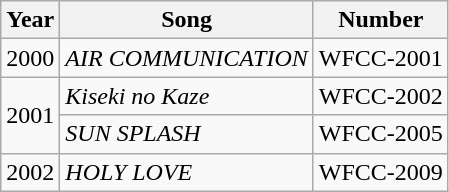<table class="wikitable sortable">
<tr>
<th>Year</th>
<th>Song</th>
<th>Number</th>
</tr>
<tr>
<td>2000</td>
<td><em>AIR COMMUNICATION</em></td>
<td>WFCC-2001</td>
</tr>
<tr>
<td rowspan="2">2001</td>
<td><em>Kiseki no Kaze</em></td>
<td>WFCC-2002</td>
</tr>
<tr>
<td><em>SUN SPLASH</em></td>
<td>WFCC-2005</td>
</tr>
<tr>
<td>2002</td>
<td><em>HOLY LOVE</em></td>
<td>WFCC-2009</td>
</tr>
</table>
